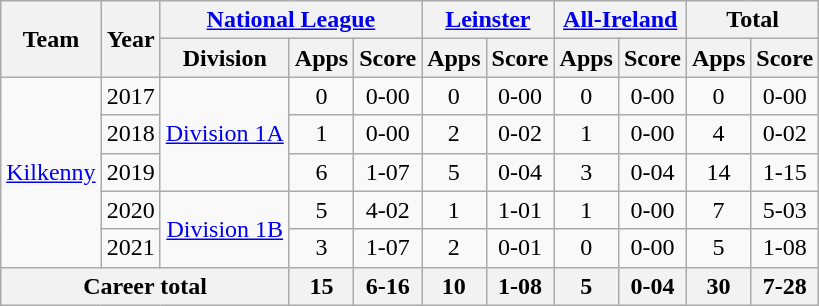<table class="wikitable" style="text-align:center">
<tr>
<th rowspan="2">Team</th>
<th rowspan="2">Year</th>
<th colspan="3"><a href='#'>National League</a></th>
<th colspan="2"><a href='#'>Leinster</a></th>
<th colspan="2"><a href='#'>All-Ireland</a></th>
<th colspan="2">Total</th>
</tr>
<tr>
<th>Division</th>
<th>Apps</th>
<th>Score</th>
<th>Apps</th>
<th>Score</th>
<th>Apps</th>
<th>Score</th>
<th>Apps</th>
<th>Score</th>
</tr>
<tr>
<td rowspan="5"><a href='#'>Kilkenny</a></td>
<td>2017</td>
<td rowspan="3"><a href='#'>Division 1A</a></td>
<td>0</td>
<td>0-00</td>
<td>0</td>
<td>0-00</td>
<td>0</td>
<td>0-00</td>
<td>0</td>
<td>0-00</td>
</tr>
<tr>
<td>2018</td>
<td>1</td>
<td>0-00</td>
<td>2</td>
<td>0-02</td>
<td>1</td>
<td>0-00</td>
<td>4</td>
<td>0-02</td>
</tr>
<tr>
<td>2019</td>
<td>6</td>
<td>1-07</td>
<td>5</td>
<td>0-04</td>
<td>3</td>
<td>0-04</td>
<td>14</td>
<td>1-15</td>
</tr>
<tr>
<td>2020</td>
<td rowspan="2"><a href='#'>Division 1B</a></td>
<td>5</td>
<td>4-02</td>
<td>1</td>
<td>1-01</td>
<td>1</td>
<td>0-00</td>
<td>7</td>
<td>5-03</td>
</tr>
<tr>
<td>2021</td>
<td>3</td>
<td>1-07</td>
<td>2</td>
<td>0-01</td>
<td>0</td>
<td>0-00</td>
<td>5</td>
<td>1-08</td>
</tr>
<tr>
<th colspan="3">Career total</th>
<th>15</th>
<th>6-16</th>
<th>10</th>
<th>1-08</th>
<th>5</th>
<th>0-04</th>
<th>30</th>
<th>7-28</th>
</tr>
</table>
